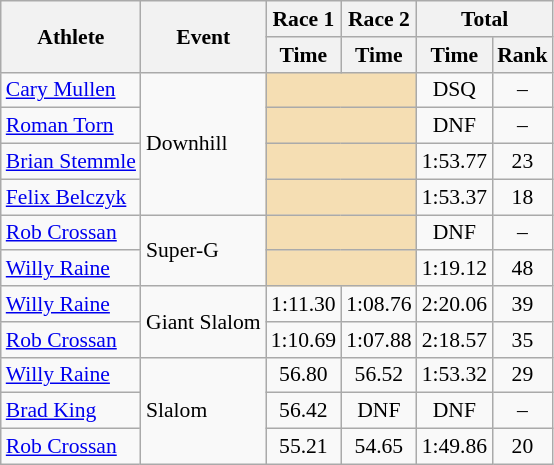<table class="wikitable" style="font-size:90%">
<tr>
<th rowspan="2">Athlete</th>
<th rowspan="2">Event</th>
<th>Race 1</th>
<th>Race 2</th>
<th colspan="2">Total</th>
</tr>
<tr>
<th>Time</th>
<th>Time</th>
<th>Time</th>
<th>Rank</th>
</tr>
<tr>
<td><a href='#'>Cary Mullen</a></td>
<td rowspan="4">Downhill</td>
<td colspan="2" bgcolor="wheat"></td>
<td align="center">DSQ</td>
<td align="center">–</td>
</tr>
<tr>
<td><a href='#'>Roman Torn</a></td>
<td colspan="2" bgcolor="wheat"></td>
<td align="center">DNF</td>
<td align="center">–</td>
</tr>
<tr>
<td><a href='#'>Brian Stemmle</a></td>
<td colspan="2" bgcolor="wheat"></td>
<td align="center">1:53.77</td>
<td align="center">23</td>
</tr>
<tr>
<td><a href='#'>Felix Belczyk</a></td>
<td colspan="2" bgcolor="wheat"></td>
<td align="center">1:53.37</td>
<td align="center">18</td>
</tr>
<tr>
<td><a href='#'>Rob Crossan</a></td>
<td rowspan="2">Super-G</td>
<td colspan="2" bgcolor="wheat"></td>
<td align="center">DNF</td>
<td align="center">–</td>
</tr>
<tr>
<td><a href='#'>Willy Raine</a></td>
<td colspan="2" bgcolor="wheat"></td>
<td align="center">1:19.12</td>
<td align="center">48</td>
</tr>
<tr>
<td><a href='#'>Willy Raine</a></td>
<td rowspan="2">Giant Slalom</td>
<td align="center">1:11.30</td>
<td align="center">1:08.76</td>
<td align="center">2:20.06</td>
<td align="center">39</td>
</tr>
<tr>
<td><a href='#'>Rob Crossan</a></td>
<td align="center">1:10.69</td>
<td align="center">1:07.88</td>
<td align="center">2:18.57</td>
<td align="center">35</td>
</tr>
<tr>
<td><a href='#'>Willy Raine</a></td>
<td rowspan="3">Slalom</td>
<td align="center">56.80</td>
<td align="center">56.52</td>
<td align="center">1:53.32</td>
<td align="center">29</td>
</tr>
<tr>
<td><a href='#'>Brad King</a></td>
<td align="center">56.42</td>
<td align="center">DNF</td>
<td align="center">DNF</td>
<td align="center">–</td>
</tr>
<tr>
<td><a href='#'>Rob Crossan</a></td>
<td align="center">55.21</td>
<td align="center">54.65</td>
<td align="center">1:49.86</td>
<td align="center">20</td>
</tr>
</table>
